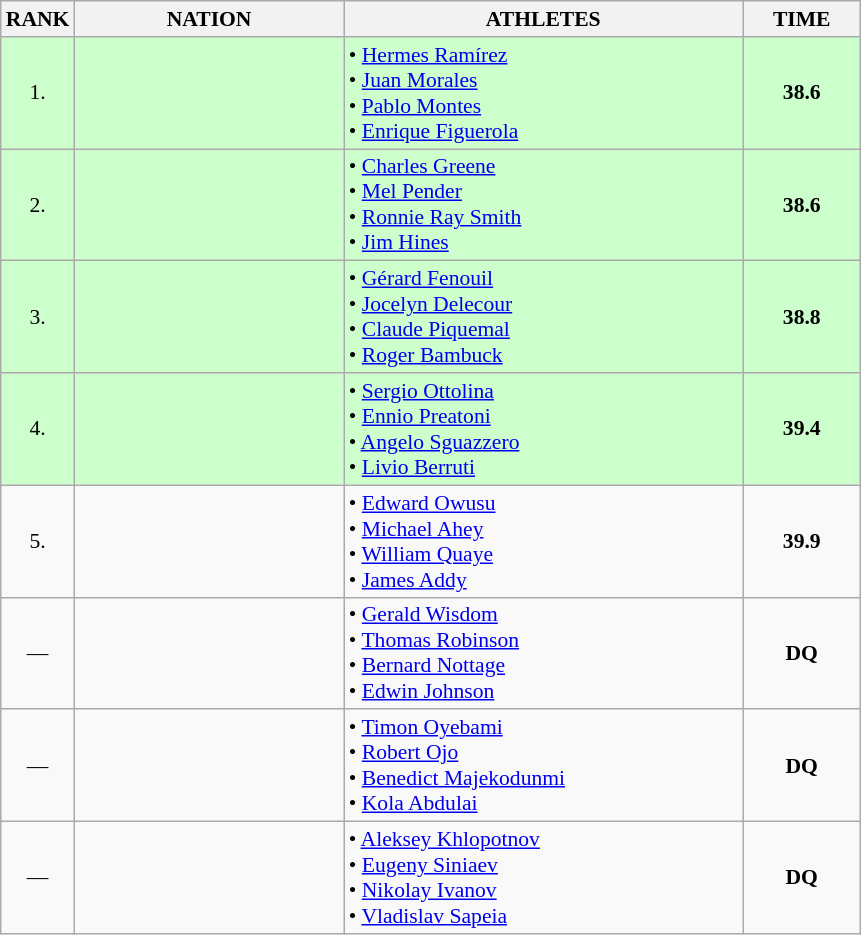<table class="wikitable" style="border-collapse: collapse; font-size: 90%;">
<tr>
<th>RANK</th>
<th style="width: 12em">NATION</th>
<th style="width: 18em">ATHLETES</th>
<th style="width: 5em">TIME</th>
</tr>
<tr style="background:#ccffcc;">
<td align="center">1.</td>
<td align="center"></td>
<td>• <a href='#'>Hermes Ramírez</a><br>• <a href='#'>Juan Morales</a><br>• <a href='#'>Pablo Montes</a><br>• <a href='#'>Enrique Figuerola</a></td>
<td align="center"><strong>38.6</strong></td>
</tr>
<tr style="background:#ccffcc;">
<td align="center">2.</td>
<td align="center"></td>
<td>• <a href='#'>Charles Greene</a><br>• <a href='#'>Mel Pender</a><br>• <a href='#'>Ronnie Ray Smith</a><br>• <a href='#'>Jim Hines</a></td>
<td align="center"><strong>38.6</strong></td>
</tr>
<tr style="background:#ccffcc;">
<td align="center">3.</td>
<td align="center"></td>
<td>• <a href='#'>Gérard Fenouil</a><br>• <a href='#'>Jocelyn Delecour</a><br>• <a href='#'>Claude Piquemal</a><br>• <a href='#'>Roger Bambuck</a></td>
<td align="center"><strong>38.8</strong></td>
</tr>
<tr style="background:#ccffcc;">
<td align="center">4.</td>
<td align="center"></td>
<td>• <a href='#'>Sergio Ottolina</a><br>• <a href='#'>Ennio Preatoni</a><br>• <a href='#'>Angelo Sguazzero</a><br>• <a href='#'>Livio Berruti</a></td>
<td align="center"><strong>39.4</strong></td>
</tr>
<tr>
<td align="center">5.</td>
<td align="center"></td>
<td>• <a href='#'>Edward Owusu</a><br>• <a href='#'>Michael Ahey</a><br>• <a href='#'>William Quaye</a><br>• <a href='#'>James Addy</a></td>
<td align="center"><strong>39.9</strong></td>
</tr>
<tr>
<td align="center">—</td>
<td align="center"></td>
<td>• <a href='#'>Gerald Wisdom</a><br>• <a href='#'>Thomas Robinson</a><br>• <a href='#'>Bernard Nottage</a><br>• <a href='#'>Edwin Johnson</a></td>
<td align="center"><strong>DQ</strong></td>
</tr>
<tr>
<td align="center">—</td>
<td align="center"></td>
<td>• <a href='#'>Timon Oyebami</a><br>• <a href='#'>Robert Ojo</a><br>• <a href='#'>Benedict Majekodunmi</a><br>• <a href='#'>Kola Abdulai</a></td>
<td align="center"><strong>DQ</strong></td>
</tr>
<tr>
<td align="center">—</td>
<td align="center"></td>
<td>• <a href='#'>Aleksey Khlopotnov</a><br>• <a href='#'>Eugeny Siniaev</a><br>• <a href='#'>Nikolay Ivanov</a><br>• <a href='#'>Vladislav Sapeia</a></td>
<td align="center"><strong>DQ</strong></td>
</tr>
</table>
